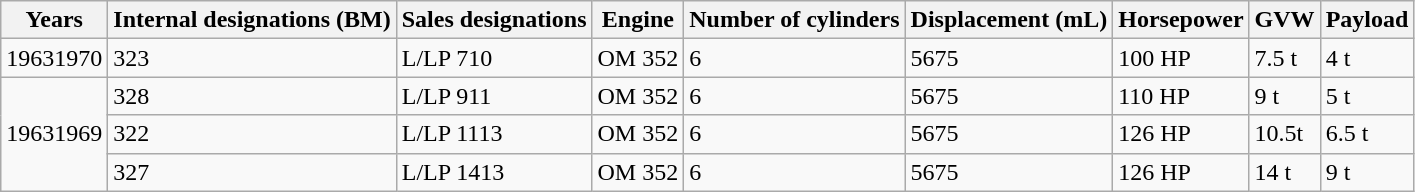<table class="wikitable sortable" style="text-align: left;">
<tr>
<th>Years</th>
<th>Internal designations (BM)</th>
<th>Sales designations</th>
<th>Engine</th>
<th>Number of cylinders</th>
<th>Displacement (mL)</th>
<th>Horsepower</th>
<th>GVW</th>
<th>Payload</th>
</tr>
<tr>
<td>19631970</td>
<td>323</td>
<td>L/LP 710</td>
<td>OM 352</td>
<td>6</td>
<td>5675</td>
<td>100 HP</td>
<td>7.5 t</td>
<td>4 t</td>
</tr>
<tr>
<td rowspan="3">19631969</td>
<td>328</td>
<td>L/LP 911</td>
<td>OM 352</td>
<td>6</td>
<td>5675</td>
<td>110 HP</td>
<td>9 t</td>
<td>5 t</td>
</tr>
<tr>
<td>322</td>
<td>L/LP 1113</td>
<td>OM 352</td>
<td>6</td>
<td>5675</td>
<td>126 HP</td>
<td>10.5t</td>
<td>6.5 t</td>
</tr>
<tr>
<td>327</td>
<td>L/LP 1413</td>
<td>OM 352</td>
<td>6</td>
<td>5675</td>
<td>126 HP</td>
<td>14 t</td>
<td>9 t</td>
</tr>
</table>
